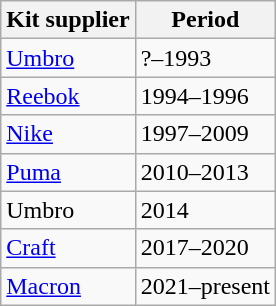<table class="wikitable">
<tr>
<th>Kit supplier</th>
<th>Period</th>
</tr>
<tr>
<td> <a href='#'>Umbro</a></td>
<td>?–1993</td>
</tr>
<tr>
<td> <a href='#'>Reebok</a></td>
<td>1994–1996</td>
</tr>
<tr>
<td> <a href='#'>Nike</a></td>
<td>1997–2009</td>
</tr>
<tr>
<td> <a href='#'>Puma</a></td>
<td>2010–2013</td>
</tr>
<tr>
<td> Umbro</td>
<td>2014</td>
</tr>
<tr>
<td> <a href='#'>Craft</a></td>
<td>2017–2020</td>
</tr>
<tr>
<td> <a href='#'>Macron</a></td>
<td>2021–present</td>
</tr>
</table>
